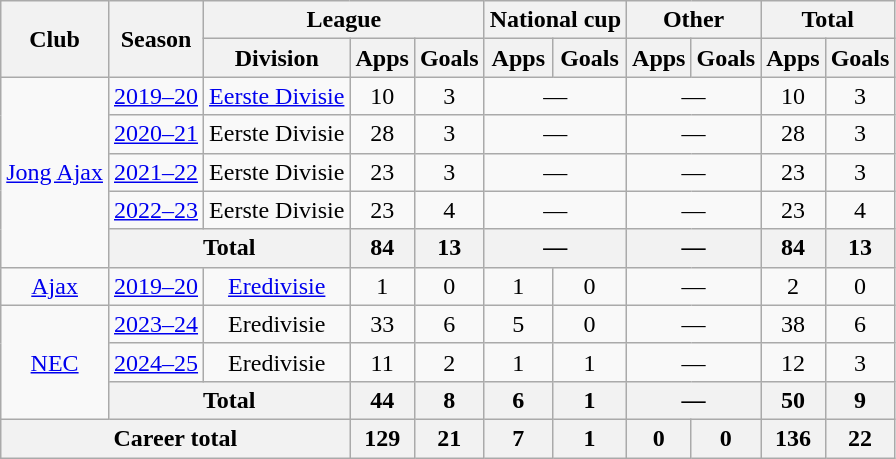<table class="wikitable" style="text-align:center">
<tr>
<th rowspan="2">Club</th>
<th rowspan="2">Season</th>
<th colspan="3">League</th>
<th colspan="2">National cup</th>
<th colspan="2">Other</th>
<th colspan="2">Total</th>
</tr>
<tr>
<th>Division</th>
<th>Apps</th>
<th>Goals</th>
<th>Apps</th>
<th>Goals</th>
<th>Apps</th>
<th>Goals</th>
<th>Apps</th>
<th>Goals</th>
</tr>
<tr>
<td rowspan="5"><a href='#'>Jong Ajax</a></td>
<td><a href='#'>2019–20</a></td>
<td><a href='#'>Eerste Divisie</a></td>
<td>10</td>
<td>3</td>
<td colspan="2">—</td>
<td colspan="2">—</td>
<td>10</td>
<td>3</td>
</tr>
<tr>
<td><a href='#'>2020–21</a></td>
<td>Eerste Divisie</td>
<td>28</td>
<td>3</td>
<td colspan="2">—</td>
<td colspan="2">—</td>
<td>28</td>
<td>3</td>
</tr>
<tr>
<td><a href='#'>2021–22</a></td>
<td>Eerste Divisie</td>
<td>23</td>
<td>3</td>
<td colspan="2">—</td>
<td colspan="2">—</td>
<td>23</td>
<td>3</td>
</tr>
<tr>
<td><a href='#'>2022–23</a></td>
<td>Eerste Divisie</td>
<td>23</td>
<td>4</td>
<td colspan="2">—</td>
<td colspan="2">—</td>
<td>23</td>
<td>4</td>
</tr>
<tr>
<th colspan="2">Total</th>
<th>84</th>
<th>13</th>
<th colspan="2">—</th>
<th colspan="2">—</th>
<th>84</th>
<th>13</th>
</tr>
<tr>
<td><a href='#'>Ajax</a></td>
<td><a href='#'>2019–20</a></td>
<td><a href='#'>Eredivisie</a></td>
<td>1</td>
<td>0</td>
<td>1</td>
<td>0</td>
<td colspan="2">—</td>
<td>2</td>
<td>0</td>
</tr>
<tr>
<td rowspan="3"><a href='#'>NEC</a></td>
<td><a href='#'>2023–24</a></td>
<td>Eredivisie</td>
<td>33</td>
<td>6</td>
<td>5</td>
<td>0</td>
<td colspan="2">—</td>
<td>38</td>
<td>6</td>
</tr>
<tr>
<td><a href='#'>2024–25</a></td>
<td>Eredivisie</td>
<td>11</td>
<td>2</td>
<td>1</td>
<td>1</td>
<td colspan="2">—</td>
<td>12</td>
<td>3</td>
</tr>
<tr>
<th colspan="2">Total</th>
<th>44</th>
<th>8</th>
<th>6</th>
<th>1</th>
<th colspan="2">—</th>
<th>50</th>
<th>9</th>
</tr>
<tr>
<th colspan="3">Career total</th>
<th>129</th>
<th>21</th>
<th>7</th>
<th>1</th>
<th>0</th>
<th>0</th>
<th>136</th>
<th>22</th>
</tr>
</table>
